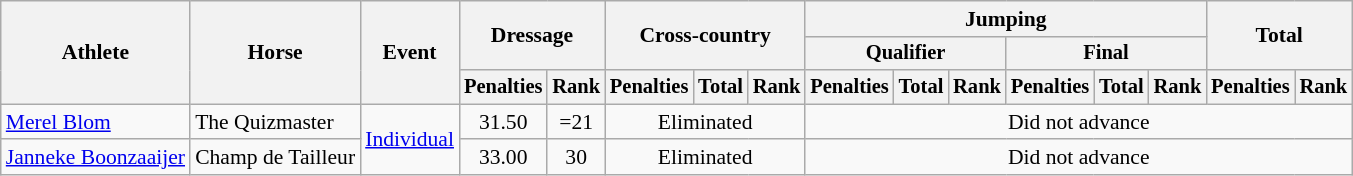<table class=wikitable style="font-size:90%">
<tr>
<th rowspan="3">Athlete</th>
<th rowspan="3">Horse</th>
<th rowspan="3">Event</th>
<th colspan="2" rowspan="2">Dressage</th>
<th colspan="3" rowspan="2">Cross-country</th>
<th colspan="6">Jumping</th>
<th colspan="2" rowspan="2">Total</th>
</tr>
<tr style="font-size:95%">
<th colspan="3">Qualifier</th>
<th colspan="3">Final</th>
</tr>
<tr style="font-size:95%">
<th>Penalties</th>
<th>Rank</th>
<th>Penalties</th>
<th>Total</th>
<th>Rank</th>
<th>Penalties</th>
<th>Total</th>
<th>Rank</th>
<th>Penalties</th>
<th>Total</th>
<th>Rank</th>
<th>Penalties</th>
<th>Rank</th>
</tr>
<tr align=center>
<td align=left><a href='#'>Merel Blom</a></td>
<td align=left>The Quizmaster</td>
<td align=left rowspan=2><a href='#'>Individual</a></td>
<td>31.50</td>
<td>=21</td>
<td colspan=3>Eliminated</td>
<td colspan=8>Did not advance</td>
</tr>
<tr align=center>
<td align=left><a href='#'>Janneke Boonzaaijer</a></td>
<td align=left>Champ de Tailleur</td>
<td>33.00</td>
<td>30</td>
<td colspan=3>Eliminated</td>
<td colspan=8>Did not advance</td>
</tr>
</table>
